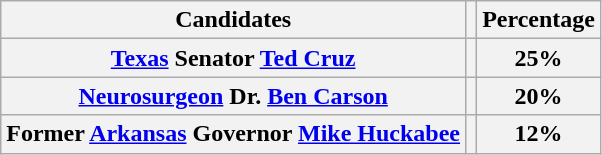<table class="wikitable" style="text-align:left;">
<tr>
<th>Candidates</th>
<th></th>
<th>Percentage</th>
</tr>
<tr>
<th><a href='#'>Texas</a> Senator <a href='#'>Ted Cruz</a></th>
<th></th>
<th>25%</th>
</tr>
<tr>
<th><a href='#'>Neurosurgeon</a> Dr. <a href='#'>Ben Carson</a></th>
<th></th>
<th>20%</th>
</tr>
<tr>
<th>Former <a href='#'>Arkansas</a> Governor <a href='#'>Mike Huckabee</a></th>
<th></th>
<th>12%</th>
</tr>
</table>
